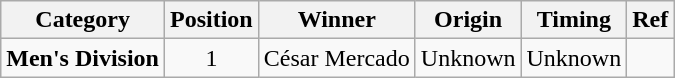<table class="wikitable">
<tr>
<th>Category</th>
<th>Position</th>
<th>Winner</th>
<th>Origin</th>
<th>Timing</th>
<th>Ref</th>
</tr>
<tr>
<td><strong>Men's Division</strong></td>
<td style="text-align:center;">1</td>
<td>César Mercado</td>
<td>Unknown</td>
<td>Unknown</td>
<td></td>
</tr>
</table>
